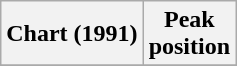<table class="wikitable sortable plainrowheaders">
<tr>
<th>Chart (1991)</th>
<th>Peak<br>position</th>
</tr>
<tr>
</tr>
</table>
